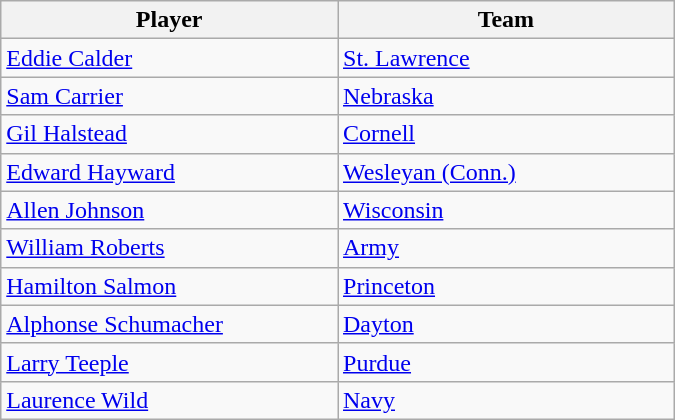<table class="wikitable sortable" style="width:450px" "border:'1' 'solid' 'gray'">
<tr>
<th bgcolor="#CCCCCC" style="width:50%">Player</th>
<th bgcolor="#CCCCCC" style="width:50%">Team</th>
</tr>
<tr>
<td><a href='#'>Eddie Calder</a></td>
<td><a href='#'>St. Lawrence</a></td>
</tr>
<tr>
<td><a href='#'>Sam Carrier</a></td>
<td><a href='#'>Nebraska</a></td>
</tr>
<tr>
<td><a href='#'>Gil Halstead</a></td>
<td><a href='#'>Cornell</a></td>
</tr>
<tr>
<td><a href='#'>Edward Hayward</a></td>
<td><a href='#'>Wesleyan (Conn.)</a></td>
</tr>
<tr>
<td><a href='#'>Allen Johnson</a></td>
<td><a href='#'>Wisconsin</a></td>
</tr>
<tr>
<td><a href='#'>William Roberts</a></td>
<td><a href='#'>Army</a></td>
</tr>
<tr>
<td><a href='#'>Hamilton Salmon</a></td>
<td><a href='#'>Princeton</a></td>
</tr>
<tr>
<td><a href='#'>Alphonse Schumacher</a></td>
<td><a href='#'>Dayton</a></td>
</tr>
<tr>
<td><a href='#'>Larry Teeple</a></td>
<td><a href='#'>Purdue</a></td>
</tr>
<tr>
<td><a href='#'>Laurence Wild</a></td>
<td><a href='#'>Navy</a></td>
</tr>
</table>
